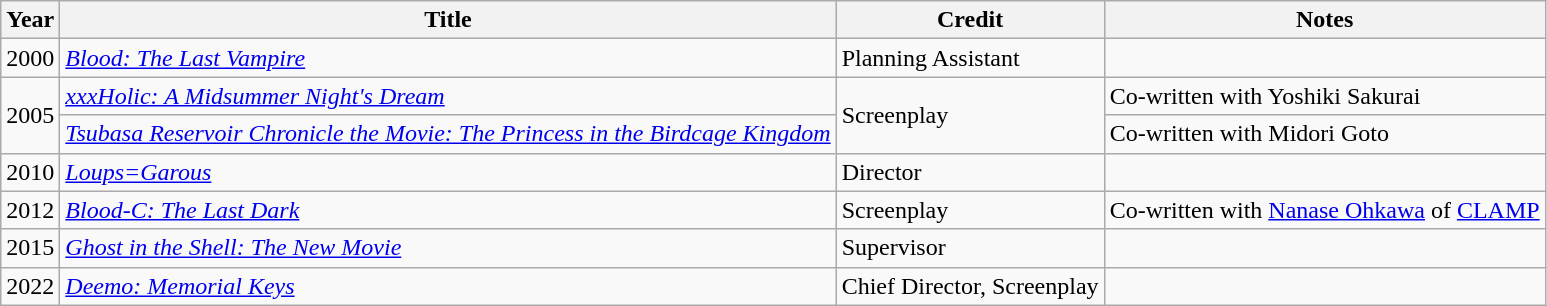<table class="wikitable">
<tr>
<th>Year</th>
<th>Title</th>
<th>Credit</th>
<th>Notes</th>
</tr>
<tr>
<td>2000</td>
<td><em><a href='#'>Blood: The Last Vampire</a></em></td>
<td>Planning Assistant </td>
<td></td>
</tr>
<tr>
<td rowspan="2">2005</td>
<td><em><a href='#'>xxxHolic: A Midsummer Night's Dream</a></em></td>
<td rowspan="2">Screenplay</td>
<td>Co-written with Yoshiki Sakurai</td>
</tr>
<tr>
<td><em><a href='#'>Tsubasa Reservoir Chronicle the Movie: The Princess in the Birdcage Kingdom</a></em></td>
<td>Co-written with Midori Goto</td>
</tr>
<tr>
<td>2010</td>
<td><em><a href='#'>Loups=Garous</a></em></td>
<td>Director</td>
<td></td>
</tr>
<tr>
<td>2012</td>
<td><em><a href='#'>Blood-C: The Last Dark</a></em></td>
<td>Screenplay</td>
<td>Co-written with <a href='#'>Nanase Ohkawa</a> of <a href='#'>CLAMP</a></td>
</tr>
<tr>
<td>2015</td>
<td><em><a href='#'>Ghost in the Shell: The New Movie</a></em></td>
<td>Supervisor</td>
<td></td>
</tr>
<tr>
<td>2022</td>
<td><em><a href='#'>Deemo: Memorial Keys</a></em></td>
<td>Chief Director, Screenplay</td>
<td></td>
</tr>
</table>
